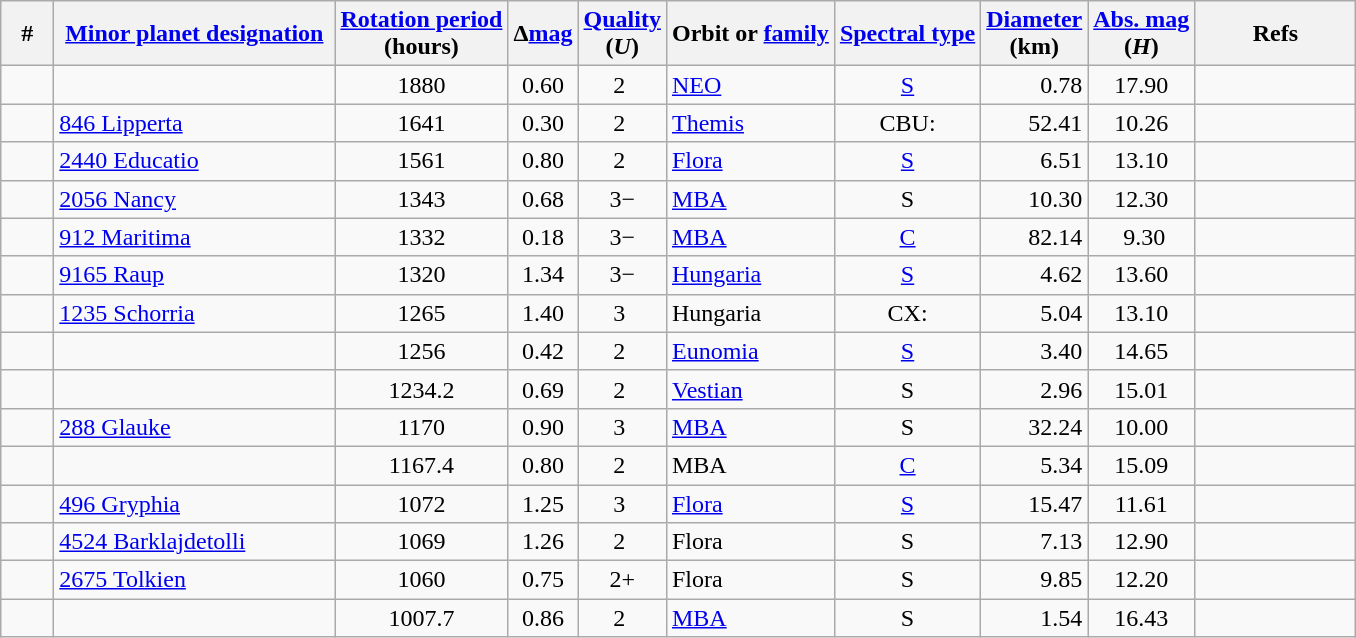<table class="wikitable sortable" style="text-align: center;">
<tr>
<th class="unsortable" width=28>#</th>
<th width=180><a href='#'>Minor planet designation</a></th>
<th><a href='#'>Rotation period</a><br>(hours)</th>
<th>Δ<a href='#'>mag</a></th>
<th><a href='#'>Quality</a><br>(<em>U</em>)</th>
<th>Orbit or <a href='#'>family</a></th>
<th><a href='#'>Spectral type</a></th>
<th><a href='#'>Diameter</a><br>(km)</th>
<th><a href='#'>Abs. mag</a><br>(<em>H</em>)</th>
<th class="unsortable" width=100>Refs</th>
</tr>
<tr id="162058">
<td></td>
<td align=left></td>
<td>1880</td>
<td>0.60</td>
<td>2 </td>
<td align=left><a href='#'>NEO</a></td>
<td><a href='#'>S</a></td>
<td align=right>0.78</td>
<td>17.90</td>
<td></td>
</tr>
<tr id="846">
<td></td>
<td align=left><a href='#'>846 Lipperta</a></td>
<td>1641</td>
<td>0.30</td>
<td>2 </td>
<td align=left><a href='#'>Themis</a></td>
<td>CBU:</td>
<td align=right>52.41</td>
<td>10.26</td>
<td></td>
</tr>
<tr id="2440">
<td></td>
<td align=left><a href='#'>2440 Educatio</a></td>
<td>1561</td>
<td>0.80</td>
<td>2 </td>
<td align=left><a href='#'>Flora</a></td>
<td><a href='#'>S</a></td>
<td align=right>6.51</td>
<td>13.10</td>
<td></td>
</tr>
<tr id="2056">
<td></td>
<td align=left><a href='#'>2056 Nancy</a></td>
<td>1343</td>
<td>0.68</td>
<td>3−</td>
<td align=left><a href='#'>MBA</a> </td>
<td>S</td>
<td align=right>10.30</td>
<td>12.30</td>
<td></td>
</tr>
<tr id="912">
<td></td>
<td align=left><a href='#'>912 Maritima</a></td>
<td>1332</td>
<td>0.18</td>
<td>3−</td>
<td align=left><a href='#'>MBA</a> </td>
<td><a href='#'>C</a></td>
<td align=right>82.14</td>
<td> 9.30</td>
<td></td>
</tr>
<tr id="9165">
<td></td>
<td align=left><a href='#'>9165 Raup</a></td>
<td>1320</td>
<td>1.34</td>
<td>3−</td>
<td align=left><a href='#'>Hungaria</a></td>
<td><a href='#'>S</a></td>
<td align=right>4.62</td>
<td>13.60</td>
<td></td>
</tr>
<tr id="1235">
<td></td>
<td align=left><a href='#'>1235 Schorria</a></td>
<td>1265</td>
<td>1.40</td>
<td>3 </td>
<td align=left>Hungaria</td>
<td>CX:</td>
<td align=right>5.04</td>
<td>13.10</td>
<td></td>
</tr>
<tr id="50719">
<td></td>
<td align=left></td>
<td>1256</td>
<td>0.42</td>
<td>2 </td>
<td align=left><a href='#'>Eunomia</a></td>
<td><a href='#'>S</a></td>
<td align=right>3.40</td>
<td>14.65</td>
<td></td>
</tr>
<tr id="75482">
<td></td>
<td align=left></td>
<td>1234.2</td>
<td>0.69</td>
<td>2 </td>
<td align=left><a href='#'>Vestian</a></td>
<td>S</td>
<td align=right>2.96</td>
<td>15.01</td>
<td></td>
</tr>
<tr id="288">
<td></td>
<td align=left><a href='#'>288 Glauke</a></td>
<td>1170</td>
<td>0.90</td>
<td>3 </td>
<td align=left><a href='#'>MBA</a> </td>
<td>S</td>
<td align=right>32.24</td>
<td>10.00</td>
<td></td>
</tr>
<tr id="39546">
<td></td>
<td align=left></td>
<td>1167.4</td>
<td>0.80</td>
<td>2 </td>
<td align=left>MBA </td>
<td><a href='#'>C</a></td>
<td align=right>5.34</td>
<td>15.09</td>
<td></td>
</tr>
<tr id="496">
<td></td>
<td align=left><a href='#'>496 Gryphia</a></td>
<td>1072</td>
<td>1.25</td>
<td>3 </td>
<td align=left><a href='#'>Flora</a></td>
<td><a href='#'>S</a></td>
<td align=right>15.47</td>
<td>11.61</td>
<td></td>
</tr>
<tr id="4524">
<td></td>
<td align=left><a href='#'>4524 Barklajdetolli</a></td>
<td>1069</td>
<td>1.26</td>
<td>2 </td>
<td align=left>Flora</td>
<td>S</td>
<td align=right>7.13</td>
<td>12.90</td>
<td></td>
</tr>
<tr id="2675">
<td></td>
<td align=left><a href='#'>2675 Tolkien</a></td>
<td>1060</td>
<td>0.75</td>
<td>2+</td>
<td align=left>Flora</td>
<td>S</td>
<td align=right>9.85</td>
<td>12.20</td>
<td></td>
</tr>
<tr id="219774">
<td></td>
<td align=left></td>
<td>1007.7</td>
<td>0.86</td>
<td>2 </td>
<td align=left><a href='#'>MBA</a> </td>
<td>S</td>
<td align=right>1.54</td>
<td>16.43</td>
<td></td>
</tr>
</table>
